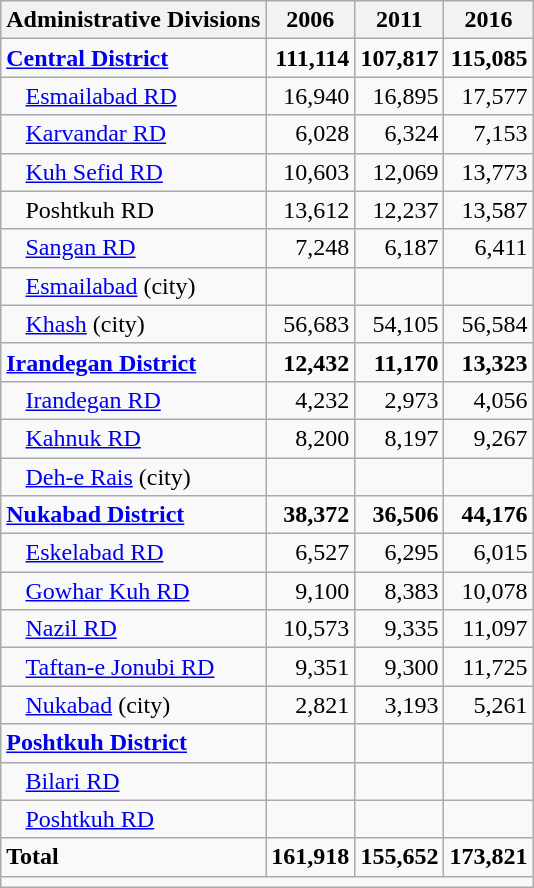<table class="wikitable">
<tr>
<th>Administrative Divisions</th>
<th>2006</th>
<th>2011</th>
<th>2016</th>
</tr>
<tr>
<td><strong><a href='#'>Central District</a></strong></td>
<td style="text-align: right;"><strong>111,114</strong></td>
<td style="text-align: right;"><strong>107,817</strong></td>
<td style="text-align: right;"><strong>115,085</strong></td>
</tr>
<tr>
<td style="padding-left: 1em;"><a href='#'>Esmailabad RD</a></td>
<td style="text-align: right;">16,940</td>
<td style="text-align: right;">16,895</td>
<td style="text-align: right;">17,577</td>
</tr>
<tr>
<td style="padding-left: 1em;"><a href='#'>Karvandar RD</a></td>
<td style="text-align: right;">6,028</td>
<td style="text-align: right;">6,324</td>
<td style="text-align: right;">7,153</td>
</tr>
<tr>
<td style="padding-left: 1em;"><a href='#'>Kuh Sefid RD</a></td>
<td style="text-align: right;">10,603</td>
<td style="text-align: right;">12,069</td>
<td style="text-align: right;">13,773</td>
</tr>
<tr>
<td style="padding-left: 1em;">Poshtkuh RD</td>
<td style="text-align: right;">13,612</td>
<td style="text-align: right;">12,237</td>
<td style="text-align: right;">13,587</td>
</tr>
<tr>
<td style="padding-left: 1em;"><a href='#'>Sangan RD</a></td>
<td style="text-align: right;">7,248</td>
<td style="text-align: right;">6,187</td>
<td style="text-align: right;">6,411</td>
</tr>
<tr>
<td style="padding-left: 1em;"><a href='#'>Esmailabad</a> (city)</td>
<td style="text-align: right;"></td>
<td style="text-align: right;"></td>
<td style="text-align: right;"></td>
</tr>
<tr>
<td style="padding-left: 1em;"><a href='#'>Khash</a> (city)</td>
<td style="text-align: right;">56,683</td>
<td style="text-align: right;">54,105</td>
<td style="text-align: right;">56,584</td>
</tr>
<tr>
<td><strong><a href='#'>Irandegan District</a></strong></td>
<td style="text-align: right;"><strong>12,432</strong></td>
<td style="text-align: right;"><strong>11,170</strong></td>
<td style="text-align: right;"><strong>13,323</strong></td>
</tr>
<tr>
<td style="padding-left: 1em;"><a href='#'>Irandegan RD</a></td>
<td style="text-align: right;">4,232</td>
<td style="text-align: right;">2,973</td>
<td style="text-align: right;">4,056</td>
</tr>
<tr>
<td style="padding-left: 1em;"><a href='#'>Kahnuk RD</a></td>
<td style="text-align: right;">8,200</td>
<td style="text-align: right;">8,197</td>
<td style="text-align: right;">9,267</td>
</tr>
<tr>
<td style="padding-left: 1em;"><a href='#'>Deh-e Rais</a> (city)</td>
<td style="text-align: right;"></td>
<td style="text-align: right;"></td>
<td style="text-align: right;"></td>
</tr>
<tr>
<td><strong><a href='#'>Nukabad District</a></strong></td>
<td style="text-align: right;"><strong>38,372</strong></td>
<td style="text-align: right;"><strong>36,506</strong></td>
<td style="text-align: right;"><strong>44,176</strong></td>
</tr>
<tr>
<td style="padding-left: 1em;"><a href='#'>Eskelabad RD</a></td>
<td style="text-align: right;">6,527</td>
<td style="text-align: right;">6,295</td>
<td style="text-align: right;">6,015</td>
</tr>
<tr>
<td style="padding-left: 1em;"><a href='#'>Gowhar Kuh RD</a></td>
<td style="text-align: right;">9,100</td>
<td style="text-align: right;">8,383</td>
<td style="text-align: right;">10,078</td>
</tr>
<tr>
<td style="padding-left: 1em;"><a href='#'>Nazil RD</a></td>
<td style="text-align: right;">10,573</td>
<td style="text-align: right;">9,335</td>
<td style="text-align: right;">11,097</td>
</tr>
<tr>
<td style="padding-left: 1em;"><a href='#'>Taftan-e Jonubi RD</a></td>
<td style="text-align: right;">9,351</td>
<td style="text-align: right;">9,300</td>
<td style="text-align: right;">11,725</td>
</tr>
<tr>
<td style="padding-left: 1em;"><a href='#'>Nukabad</a> (city)</td>
<td style="text-align: right;">2,821</td>
<td style="text-align: right;">3,193</td>
<td style="text-align: right;">5,261</td>
</tr>
<tr>
<td><strong><a href='#'>Poshtkuh District</a></strong></td>
<td style="text-align: right;"></td>
<td style="text-align: right;"></td>
<td style="text-align: right;"></td>
</tr>
<tr>
<td style="padding-left: 1em;"><a href='#'>Bilari RD</a></td>
<td style="text-align: right;"></td>
<td style="text-align: right;"></td>
<td style="text-align: right;"></td>
</tr>
<tr>
<td style="padding-left: 1em;"><a href='#'>Poshtkuh RD</a></td>
<td style="text-align: right;"></td>
<td style="text-align: right;"></td>
<td style="text-align: right;"></td>
</tr>
<tr>
<td><strong>Total</strong></td>
<td style="text-align: right;"><strong>161,918</strong></td>
<td style="text-align: right;"><strong>155,652</strong></td>
<td style="text-align: right;"><strong>173,821</strong></td>
</tr>
<tr>
<td colspan=4></td>
</tr>
</table>
